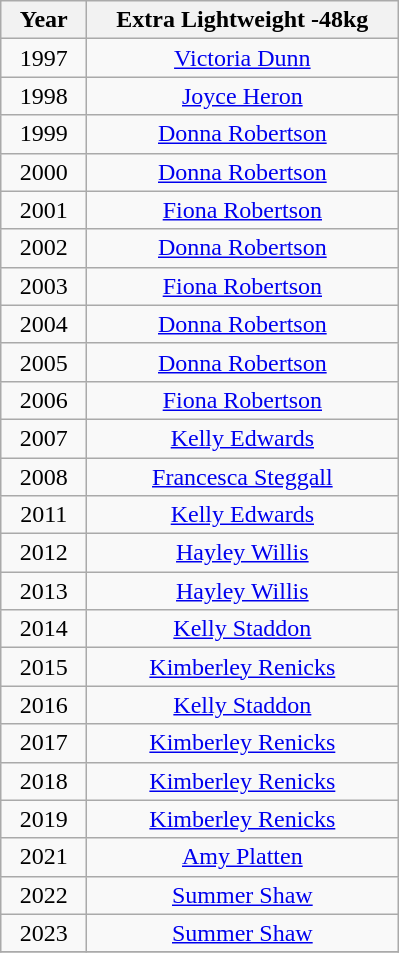<table class="wikitable" style="text-align:center">
<tr>
<th width=50>Year</th>
<th width=200>Extra Lightweight -48kg</th>
</tr>
<tr>
<td>1997</td>
<td><a href='#'>Victoria Dunn</a></td>
</tr>
<tr>
<td>1998</td>
<td><a href='#'>Joyce Heron</a></td>
</tr>
<tr>
<td>1999</td>
<td><a href='#'>Donna Robertson</a></td>
</tr>
<tr>
<td>2000</td>
<td><a href='#'>Donna Robertson</a></td>
</tr>
<tr>
<td>2001</td>
<td><a href='#'>Fiona Robertson</a></td>
</tr>
<tr>
<td>2002</td>
<td><a href='#'>Donna Robertson</a></td>
</tr>
<tr>
<td>2003</td>
<td><a href='#'>Fiona Robertson</a></td>
</tr>
<tr>
<td>2004</td>
<td><a href='#'>Donna Robertson</a></td>
</tr>
<tr>
<td>2005</td>
<td><a href='#'>Donna Robertson</a></td>
</tr>
<tr>
<td>2006</td>
<td><a href='#'>Fiona Robertson</a></td>
</tr>
<tr>
<td>2007</td>
<td><a href='#'>Kelly Edwards</a></td>
</tr>
<tr>
<td>2008</td>
<td><a href='#'>Francesca Steggall</a></td>
</tr>
<tr>
<td>2011</td>
<td><a href='#'>Kelly Edwards</a></td>
</tr>
<tr>
<td>2012</td>
<td><a href='#'>Hayley Willis</a></td>
</tr>
<tr>
<td>2013</td>
<td><a href='#'>Hayley Willis</a></td>
</tr>
<tr>
<td>2014</td>
<td><a href='#'>Kelly Staddon</a></td>
</tr>
<tr>
<td>2015</td>
<td><a href='#'>Kimberley Renicks</a></td>
</tr>
<tr>
<td>2016</td>
<td><a href='#'>Kelly Staddon</a></td>
</tr>
<tr>
<td>2017</td>
<td><a href='#'>Kimberley Renicks</a></td>
</tr>
<tr>
<td>2018</td>
<td><a href='#'>Kimberley Renicks</a></td>
</tr>
<tr>
<td>2019</td>
<td><a href='#'>Kimberley Renicks</a></td>
</tr>
<tr>
<td>2021</td>
<td><a href='#'>Amy Platten</a></td>
</tr>
<tr>
<td>2022</td>
<td><a href='#'>Summer Shaw</a></td>
</tr>
<tr>
<td>2023</td>
<td><a href='#'>Summer Shaw</a></td>
</tr>
<tr>
</tr>
</table>
